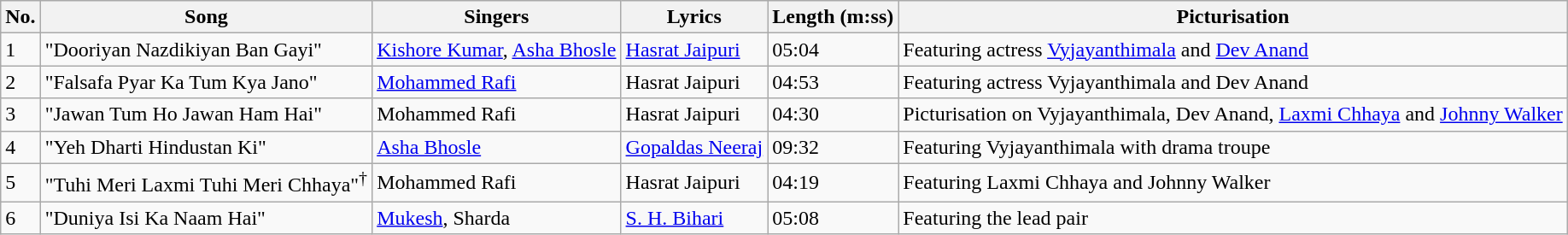<table class="wikitable">
<tr>
<th>No.</th>
<th>Song</th>
<th>Singers</th>
<th>Lyrics</th>
<th>Length (m:ss)</th>
<th>Picturisation</th>
</tr>
<tr>
<td>1</td>
<td>"Dooriyan Nazdikiyan Ban Gayi"</td>
<td><a href='#'>Kishore Kumar</a>, <a href='#'>Asha Bhosle</a></td>
<td><a href='#'>Hasrat Jaipuri</a></td>
<td>05:04</td>
<td>Featuring actress <a href='#'>Vyjayanthimala</a> and <a href='#'>Dev Anand</a></td>
</tr>
<tr>
<td>2</td>
<td>"Falsafa Pyar Ka Tum Kya Jano"</td>
<td><a href='#'>Mohammed Rafi</a></td>
<td>Hasrat Jaipuri</td>
<td>04:53</td>
<td>Featuring actress Vyjayanthimala and Dev Anand</td>
</tr>
<tr>
<td>3</td>
<td>"Jawan Tum Ho Jawan Ham Hai"</td>
<td>Mohammed Rafi</td>
<td>Hasrat Jaipuri</td>
<td>04:30</td>
<td>Picturisation on Vyjayanthimala, Dev Anand, <a href='#'>Laxmi Chhaya</a> and <a href='#'>Johnny Walker</a></td>
</tr>
<tr>
<td>4</td>
<td>"Yeh Dharti Hindustan Ki"</td>
<td><a href='#'>Asha Bhosle</a></td>
<td><a href='#'>Gopaldas Neeraj</a></td>
<td>09:32</td>
<td>Featuring Vyjayanthimala with drama troupe</td>
</tr>
<tr>
<td>5</td>
<td>"Tuhi Meri Laxmi Tuhi Meri Chhaya"<sup>†</sup></td>
<td>Mohammed Rafi</td>
<td>Hasrat Jaipuri</td>
<td>04:19</td>
<td>Featuring Laxmi Chhaya and Johnny Walker</td>
</tr>
<tr>
<td>6</td>
<td>"Duniya Isi Ka Naam Hai"</td>
<td><a href='#'>Mukesh</a>, Sharda</td>
<td><a href='#'>S. H. Bihari</a></td>
<td>05:08</td>
<td>Featuring the lead pair</td>
</tr>
</table>
